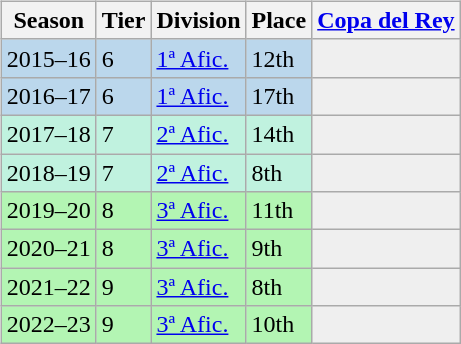<table>
<tr>
<td valign="top" width=0%><br><table class="wikitable">
<tr style="background:#f0f6fa;">
<th>Season</th>
<th>Tier</th>
<th>Division</th>
<th>Place</th>
<th><a href='#'>Copa del Rey</a></th>
</tr>
<tr>
<td style="background:#BBD7EC;">2015–16</td>
<td style="background:#BBD7EC;">6</td>
<td style="background:#BBD7EC;"><a href='#'>1ª Afic.</a></td>
<td style="background:#BBD7EC;">12th</td>
<th style="background:#efefef;"></th>
</tr>
<tr>
<td style="background:#BBD7EC;">2016–17</td>
<td style="background:#BBD7EC;">6</td>
<td style="background:#BBD7EC;"><a href='#'>1ª Afic.</a></td>
<td style="background:#BBD7EC;">17th</td>
<th style="background:#efefef;"></th>
</tr>
<tr>
<td style="background:#C0F2DF;">2017–18</td>
<td style="background:#C0F2DF;">7</td>
<td style="background:#C0F2DF;"><a href='#'>2ª Afic.</a></td>
<td style="background:#C0F2DF;">14th</td>
<th style="background:#efefef;"></th>
</tr>
<tr>
<td style="background:#C0F2DF;">2018–19</td>
<td style="background:#C0F2DF;">7</td>
<td style="background:#C0F2DF;"><a href='#'>2ª Afic.</a></td>
<td style="background:#C0F2DF;">8th</td>
<th style="background:#efefef;"></th>
</tr>
<tr>
<td style="background:#B3F5B3;">2019–20</td>
<td style="background:#B3F5B3;">8</td>
<td style="background:#B3F5B3;"><a href='#'>3ª Afic.</a></td>
<td style="background:#B3F5B3;">11th</td>
<th style="background:#efefef;"></th>
</tr>
<tr>
<td style="background:#B3F5B3;">2020–21</td>
<td style="background:#B3F5B3;">8</td>
<td style="background:#B3F5B3;"><a href='#'>3ª Afic.</a></td>
<td style="background:#B3F5B3;">9th</td>
<th style="background:#efefef;"></th>
</tr>
<tr>
<td style="background:#B3F5B3;">2021–22</td>
<td style="background:#B3F5B3;">9</td>
<td style="background:#B3F5B3;"><a href='#'>3ª Afic.</a></td>
<td style="background:#B3F5B3;">8th</td>
<th style="background:#efefef;"></th>
</tr>
<tr>
<td style="background:#B3F5B3;">2022–23</td>
<td style="background:#B3F5B3;">9</td>
<td style="background:#B3F5B3;"><a href='#'>3ª Afic.</a></td>
<td style="background:#B3F5B3;">10th</td>
<th style="background:#efefef;"></th>
</tr>
</table>
</td>
</tr>
</table>
